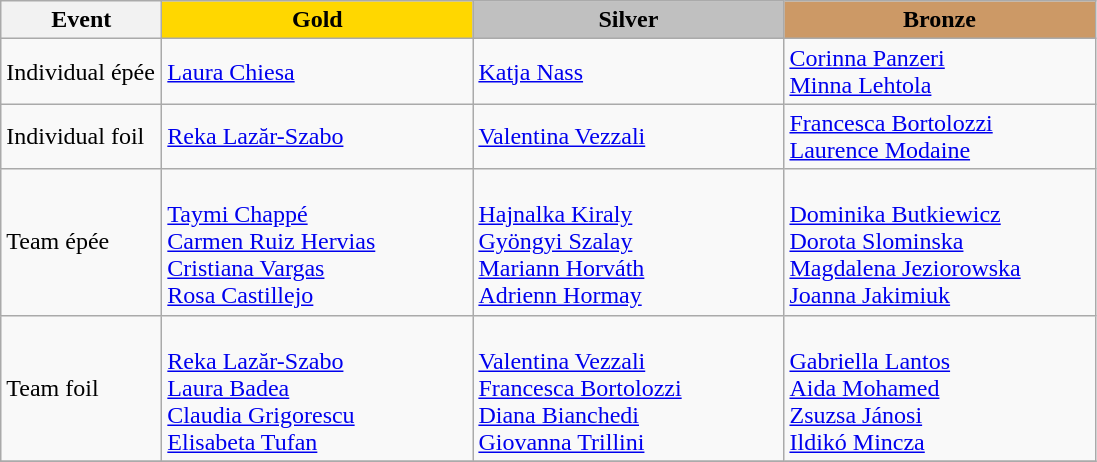<table class="wikitable">
<tr>
<th width="100">Event</th>
<th style="background-color:gold;" width="200"> Gold</th>
<th style="background-color:silver;" width="200"> Silver</th>
<th style="background-color:#CC9966;" width="200"> Bronze</th>
</tr>
<tr>
<td>Individual épée</td>
<td> <a href='#'>Laura Chiesa</a></td>
<td> <a href='#'>Katja Nass</a></td>
<td> <a href='#'>Corinna Panzeri</a> <br>  <a href='#'>Minna Lehtola</a></td>
</tr>
<tr>
<td>Individual foil</td>
<td> <a href='#'>Reka Lazăr-Szabo</a></td>
<td> <a href='#'>Valentina Vezzali</a></td>
<td> <a href='#'>Francesca Bortolozzi</a> <br>  <a href='#'>Laurence Modaine</a></td>
</tr>
<tr>
<td>Team épée</td>
<td> <br> <a href='#'>Taymi Chappé</a> <br> <a href='#'>Carmen Ruiz Hervias</a> <br> <a href='#'>Cristiana Vargas</a> <br> <a href='#'>Rosa Castillejo</a></td>
<td> <br> <a href='#'>Hajnalka Kiraly</a> <br> <a href='#'>Gyöngyi Szalay</a> <br> <a href='#'>Mariann Horváth</a> <br> <a href='#'>Adrienn Hormay</a></td>
<td> <br> <a href='#'>Dominika Butkiewicz</a> <br> <a href='#'>Dorota Slominska</a> <br> <a href='#'>Magdalena Jeziorowska</a> <br> <a href='#'>Joanna Jakimiuk</a></td>
</tr>
<tr>
<td>Team foil</td>
<td> <br> <a href='#'>Reka Lazăr-Szabo</a> <br> <a href='#'>Laura Badea</a> <br> <a href='#'>Claudia Grigorescu</a> <br> <a href='#'>Elisabeta Tufan</a></td>
<td> <br> <a href='#'>Valentina Vezzali</a> <br> <a href='#'>Francesca Bortolozzi</a> <br> <a href='#'>Diana Bianchedi</a> <br> <a href='#'>Giovanna Trillini</a></td>
<td> <br> <a href='#'>Gabriella Lantos</a> <br> <a href='#'>Aida  Mohamed</a> <br> <a href='#'>Zsuzsa Jánosi</a> <br> <a href='#'>Ildikó Mincza</a></td>
</tr>
<tr>
</tr>
</table>
